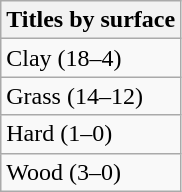<table class=wikitable>
<tr>
<th>Titles by surface</th>
</tr>
<tr>
<td>Clay (18–4)</td>
</tr>
<tr>
<td>Grass (14–12)</td>
</tr>
<tr>
<td>Hard (1–0)</td>
</tr>
<tr>
<td>Wood (3–0)</td>
</tr>
</table>
